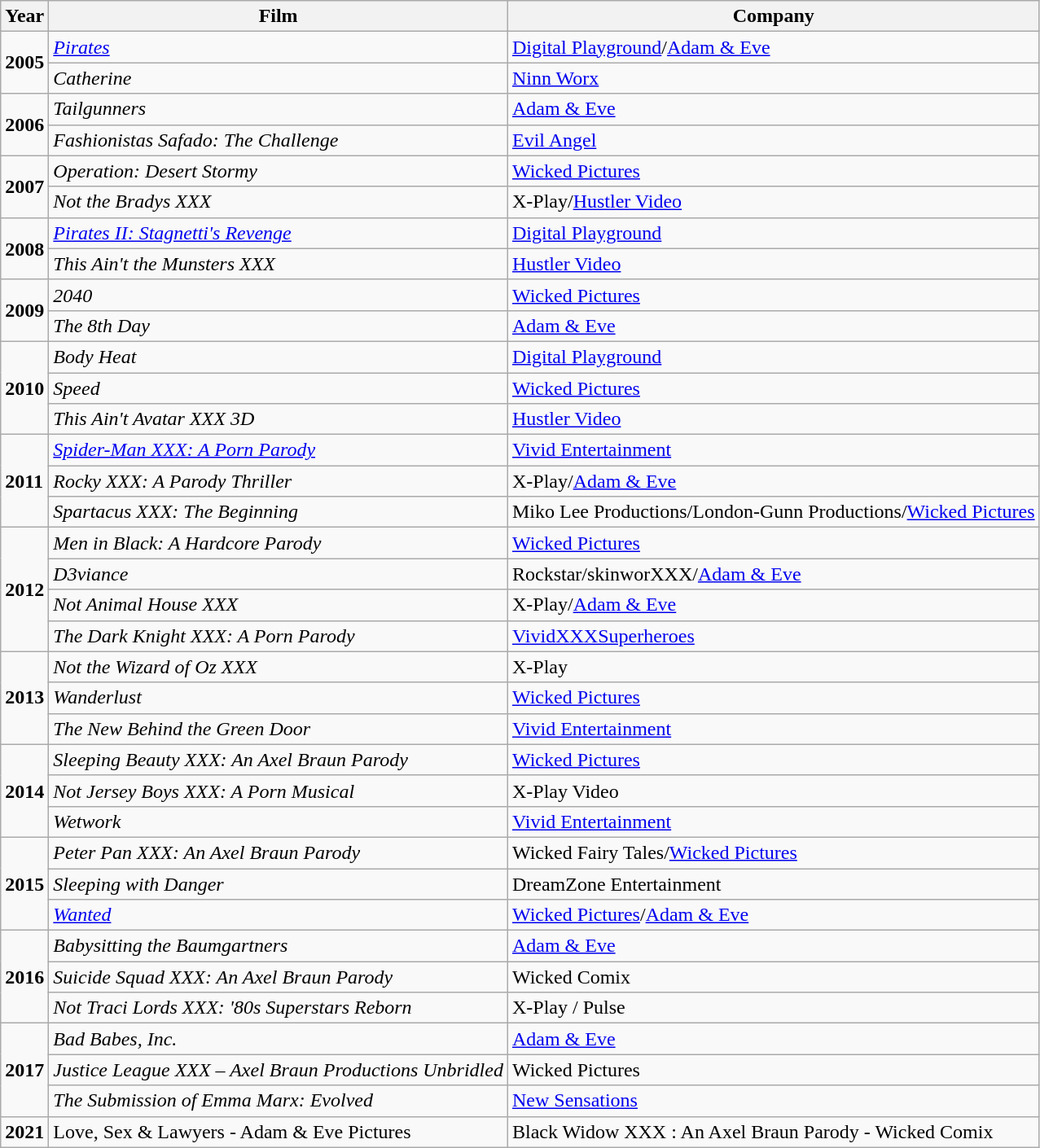<table class="wikitable">
<tr>
<th>Year</th>
<th>Film</th>
<th>Company</th>
</tr>
<tr>
<td rowspan="2"><strong>2005</strong></td>
<td><em><a href='#'>Pirates</a></em></td>
<td><a href='#'>Digital Playground</a>/<a href='#'>Adam & Eve</a></td>
</tr>
<tr>
<td><em>Catherine</em></td>
<td><a href='#'>Ninn Worx</a></td>
</tr>
<tr>
<td rowspan="2"><strong>2006</strong></td>
<td><em>Tailgunners</em></td>
<td><a href='#'>Adam & Eve</a></td>
</tr>
<tr>
<td><em>Fashionistas Safado: The Challenge</em></td>
<td><a href='#'>Evil Angel</a></td>
</tr>
<tr>
<td rowspan="2"><strong>2007</strong></td>
<td><em>Operation: Desert Stormy</em></td>
<td><a href='#'>Wicked Pictures</a></td>
</tr>
<tr>
<td><em>Not the Bradys XXX</em></td>
<td>X-Play/<a href='#'>Hustler Video</a></td>
</tr>
<tr>
<td rowspan="2"><strong>2008</strong></td>
<td><em><a href='#'>Pirates II: Stagnetti's Revenge</a></em></td>
<td><a href='#'>Digital Playground</a></td>
</tr>
<tr>
<td><em>This Ain't the Munsters XXX</em></td>
<td><a href='#'>Hustler Video</a></td>
</tr>
<tr>
<td rowspan="2"><strong>2009</strong></td>
<td><em>2040</em></td>
<td><a href='#'>Wicked Pictures</a></td>
</tr>
<tr>
<td><em>The 8th Day</em></td>
<td><a href='#'>Adam & Eve</a></td>
</tr>
<tr>
<td rowspan="3"><strong>2010</strong></td>
<td><em>Body Heat</em></td>
<td><a href='#'>Digital Playground</a></td>
</tr>
<tr>
<td><em>Speed</em></td>
<td><a href='#'>Wicked Pictures</a></td>
</tr>
<tr>
<td><em>This Ain't Avatar XXX 3D</em></td>
<td><a href='#'>Hustler Video</a></td>
</tr>
<tr>
<td rowspan="3"><strong>2011</strong></td>
<td><em><a href='#'>Spider-Man XXX: A Porn Parody</a></em></td>
<td><a href='#'>Vivid Entertainment</a></td>
</tr>
<tr>
<td><em>Rocky XXX: A Parody Thriller</em></td>
<td>X-Play/<a href='#'>Adam & Eve</a></td>
</tr>
<tr>
<td><em>Spartacus XXX: The Beginning</em></td>
<td>Miko Lee Productions/London-Gunn Productions/<a href='#'>Wicked Pictures</a></td>
</tr>
<tr>
<td rowspan="4"><strong>2012</strong></td>
<td><em>Men in Black: A Hardcore Parody</em></td>
<td><a href='#'>Wicked Pictures</a></td>
</tr>
<tr>
<td><em>D3viance</em></td>
<td>Rockstar/skinworXXX/<a href='#'>Adam & Eve</a></td>
</tr>
<tr>
<td><em>Not Animal House XXX</em></td>
<td>X-Play/<a href='#'>Adam & Eve</a></td>
</tr>
<tr>
<td><em>The Dark Knight XXX: A Porn Parody</em></td>
<td><a href='#'>VividXXXSuperheroes</a></td>
</tr>
<tr>
<td rowspan="3"><strong>2013</strong></td>
<td><em>Not the Wizard of Oz XXX</em></td>
<td>X-Play</td>
</tr>
<tr>
<td><em>Wanderlust</em></td>
<td><a href='#'>Wicked Pictures</a></td>
</tr>
<tr>
<td><em>The New Behind the Green Door</em></td>
<td><a href='#'>Vivid Entertainment</a></td>
</tr>
<tr>
<td rowspan="3"><strong>2014</strong></td>
<td><em>Sleeping Beauty XXX: An Axel Braun Parody</em></td>
<td><a href='#'>Wicked Pictures</a></td>
</tr>
<tr>
<td><em>Not Jersey Boys XXX: A Porn Musical</em></td>
<td>X-Play Video</td>
</tr>
<tr>
<td><em>Wetwork</em></td>
<td><a href='#'>Vivid Entertainment</a></td>
</tr>
<tr>
<td rowspan="3"><strong>2015</strong></td>
<td><em>Peter Pan XXX: An Axel Braun Parody</em></td>
<td>Wicked Fairy Tales/<a href='#'>Wicked Pictures</a></td>
</tr>
<tr>
<td><em>Sleeping with Danger</em></td>
<td>DreamZone Entertainment</td>
</tr>
<tr>
<td><em><a href='#'>Wanted</a></em></td>
<td><a href='#'>Wicked Pictures</a>/<a href='#'>Adam & Eve</a></td>
</tr>
<tr>
<td rowspan="3"><strong>2016</strong></td>
<td><em>Babysitting the Baumgartners</em></td>
<td><a href='#'>Adam & Eve</a></td>
</tr>
<tr>
<td><em>Suicide Squad XXX: An Axel Braun Parody</em></td>
<td>Wicked Comix</td>
</tr>
<tr>
<td><em>Not Traci Lords XXX: '80s Superstars Reborn</em></td>
<td>X-Play / Pulse</td>
</tr>
<tr>
<td rowspan="3"><strong>2017</strong></td>
<td><em>Bad Babes, Inc.</em></td>
<td><a href='#'>Adam & Eve</a></td>
</tr>
<tr>
<td><em>Justice League XXX – Axel Braun Productions Unbridled</em></td>
<td>Wicked Pictures</td>
</tr>
<tr>
<td><em>The Submission of Emma Marx: Evolved</em></td>
<td><a href='#'>New Sensations</a></td>
</tr>
<tr>
<td><strong>2021</strong></td>
<td>Love, Sex & Lawyers - Adam & Eve Pictures</td>
<td>Black Widow XXX : An Axel Braun Parody - Wicked Comix</td>
</tr>
</table>
